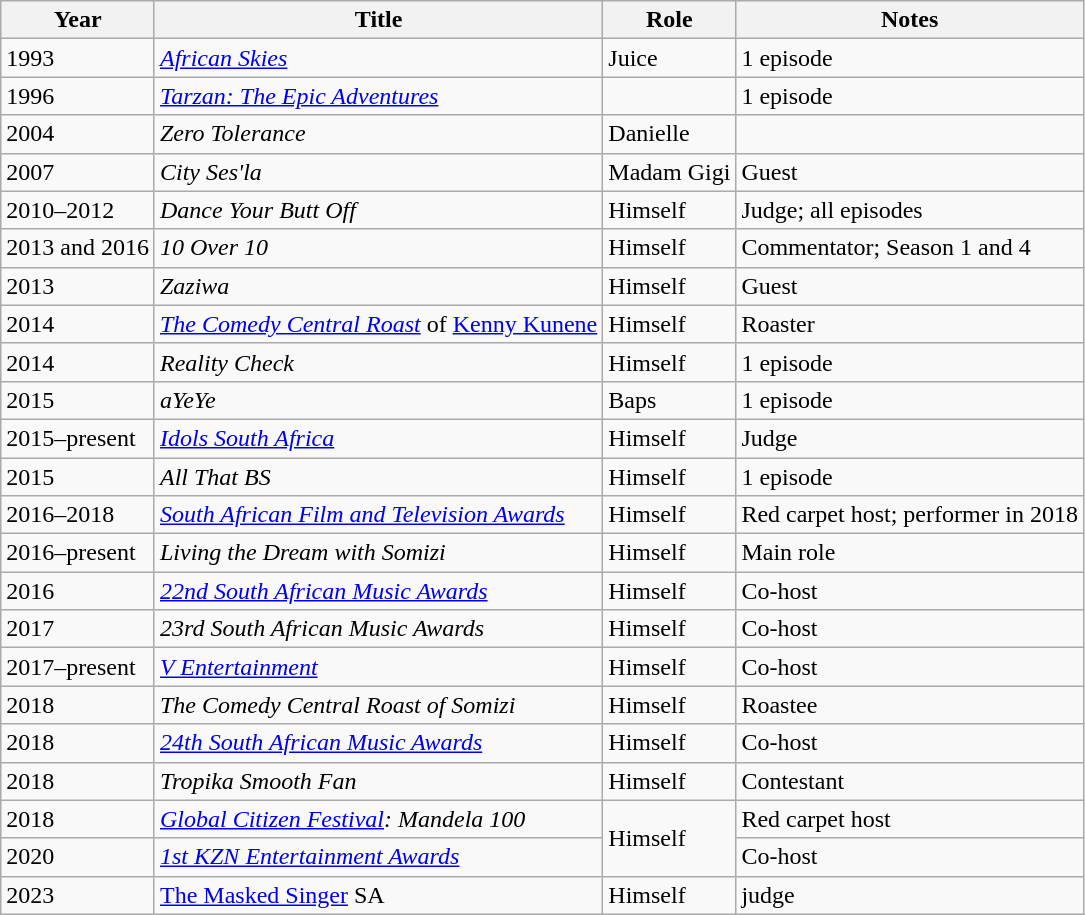<table class="wikitable sortable">
<tr>
<th>Year</th>
<th>Title</th>
<th>Role</th>
<th class="unsortable">Notes</th>
</tr>
<tr>
<td>1993</td>
<td><em><a href='#'>African Skies</a></em></td>
<td>Juice</td>
<td>1 episode</td>
</tr>
<tr>
<td>1996</td>
<td><em><a href='#'>Tarzan: The Epic Adventures</a></em></td>
<td></td>
<td>1 episode</td>
</tr>
<tr>
<td>2004</td>
<td><em>Zero Tolerance</em></td>
<td>Danielle</td>
<td></td>
</tr>
<tr>
<td>2007</td>
<td><em>City Ses'la</em></td>
<td>Madam Gigi</td>
<td>Guest</td>
</tr>
<tr>
<td>2010–2012</td>
<td><em>Dance Your Butt Off</em></td>
<td>Himself</td>
<td>Judge; all episodes</td>
</tr>
<tr>
<td>2013 and 2016</td>
<td><em>10 Over 10</em></td>
<td>Himself</td>
<td>Commentator; Season 1 and 4</td>
</tr>
<tr>
<td>2013</td>
<td><em>Zaziwa</em></td>
<td>Himself</td>
<td>Guest</td>
</tr>
<tr>
<td>2014</td>
<td><em><a href='#'>The Comedy Central Roast</a></em> of <a href='#'>Kenny Kunene</a></td>
<td>Himself</td>
<td>Roaster</td>
</tr>
<tr>
<td>2014</td>
<td><em>Reality Check</em></td>
<td>Himself</td>
<td>1 episode</td>
</tr>
<tr>
<td>2015</td>
<td><em>aYeYe</em></td>
<td>Baps</td>
<td>1 episode</td>
</tr>
<tr>
<td>2015–present</td>
<td><em><a href='#'>Idols South Africa</a></em></td>
<td>Himself</td>
<td>Judge</td>
</tr>
<tr>
<td>2015</td>
<td><em>All That BS</em></td>
<td>Himself</td>
<td>1 episode</td>
</tr>
<tr>
<td>2016–2018</td>
<td><em><a href='#'>South African Film and Television Awards</a></em></td>
<td>Himself</td>
<td>Red carpet host; performer in 2018</td>
</tr>
<tr>
<td>2016–present</td>
<td><em>Living the Dream with Somizi</em></td>
<td>Himself</td>
<td>Main role</td>
</tr>
<tr>
<td>2016</td>
<td><em><a href='#'>22nd South African Music Awards</a></em></td>
<td>Himself</td>
<td>Co-host</td>
</tr>
<tr>
<td>2017</td>
<td><em>23rd South African Music Awards</em></td>
<td>Himself</td>
<td>Co-host</td>
</tr>
<tr>
<td>2017–present</td>
<td><em><a href='#'>V Entertainment</a></em></td>
<td>Himself</td>
<td>Co-host</td>
</tr>
<tr>
<td>2018</td>
<td><em>The Comedy Central Roast of Somizi</em></td>
<td>Himself</td>
<td>Roastee</td>
</tr>
<tr>
<td>2018</td>
<td><em><a href='#'>24th South African Music Awards</a></em></td>
<td>Himself</td>
<td>Co-host</td>
</tr>
<tr>
<td>2018</td>
<td><em>Tropika Smooth Fan</em></td>
<td>Himself</td>
<td>Contestant</td>
</tr>
<tr>
<td>2018</td>
<td><em><a href='#'>Global Citizen Festival</a>: Mandela 100</em></td>
<td rowspan="2">Himself</td>
<td>Red carpet host</td>
</tr>
<tr>
<td>2020</td>
<td><em><a href='#'>1st KZN Entertainment Awards</a></em></td>
<td>Co-host</td>
</tr>
<tr>
<td>2023</td>
<td><a href='#'>The Masked Singer</a> SA</td>
<td>Himself</td>
<td>judge</td>
</tr>
</table>
